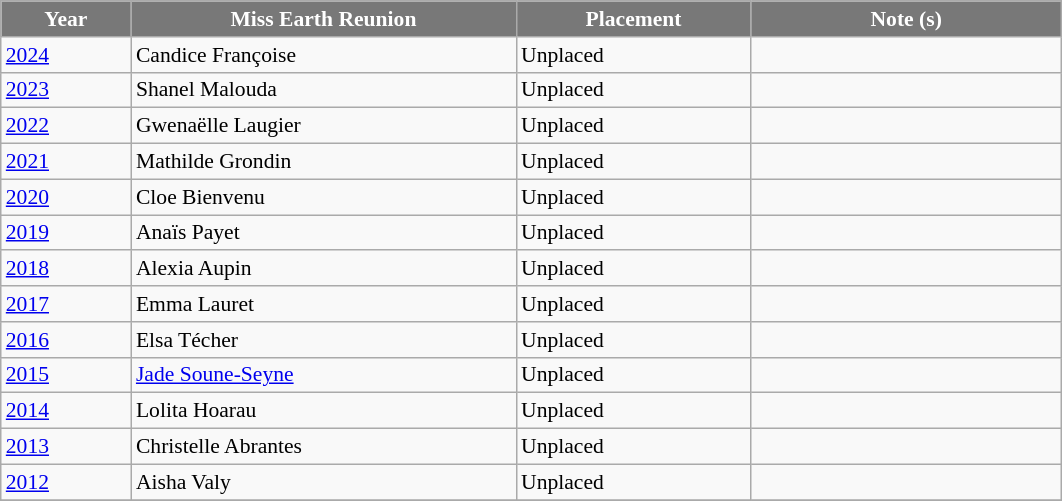<table class="wikitable sortable" style="font-size: 90%;">
<tr>
<th width="80" style="background-color:#787878;color:#FFFFFF;">Year</th>
<th width="250" style="background-color:#787878;color:#FFFFFF;">Miss Earth Reunion</th>
<th width="150" style="background-color:#787878;color:#FFFFFF;">Placement</th>
<th width="200"style="background-color:#787878;color:#FFFFFF;">Note (s)</th>
</tr>
<tr>
<td><a href='#'>2024</a></td>
<td>Candice Françoise</td>
<td>Unplaced</td>
<td></td>
</tr>
<tr>
<td><a href='#'>2023</a></td>
<td>Shanel Malouda</td>
<td>Unplaced</td>
<td></td>
</tr>
<tr>
<td><a href='#'>2022</a></td>
<td>Gwenaëlle Laugier</td>
<td>Unplaced</td>
<td></td>
</tr>
<tr>
<td><a href='#'>2021</a></td>
<td>Mathilde Grondin</td>
<td>Unplaced</td>
<td></td>
</tr>
<tr>
<td><a href='#'>2020</a></td>
<td>Cloe Bienvenu</td>
<td>Unplaced</td>
<td></td>
</tr>
<tr>
<td><a href='#'>2019</a></td>
<td>Anaïs Payet</td>
<td>Unplaced</td>
<td></td>
</tr>
<tr>
<td><a href='#'>2018</a></td>
<td>Alexia Aupin</td>
<td>Unplaced</td>
<td></td>
</tr>
<tr>
<td><a href='#'>2017</a></td>
<td>Emma Lauret</td>
<td>Unplaced</td>
<td></td>
</tr>
<tr>
<td><a href='#'>2016</a></td>
<td>Elsa Técher</td>
<td>Unplaced</td>
<td></td>
</tr>
<tr>
<td><a href='#'>2015</a></td>
<td><a href='#'>Jade Soune-Seyne</a></td>
<td>Unplaced</td>
<td></td>
</tr>
<tr>
<td><a href='#'>2014</a></td>
<td>Lolita Hoarau</td>
<td>Unplaced</td>
<td></td>
</tr>
<tr>
<td><a href='#'>2013</a></td>
<td>Christelle Abrantes</td>
<td>Unplaced</td>
<td></td>
</tr>
<tr>
<td><a href='#'>2012</a></td>
<td>Aisha Valy</td>
<td>Unplaced</td>
<td></td>
</tr>
<tr>
</tr>
</table>
